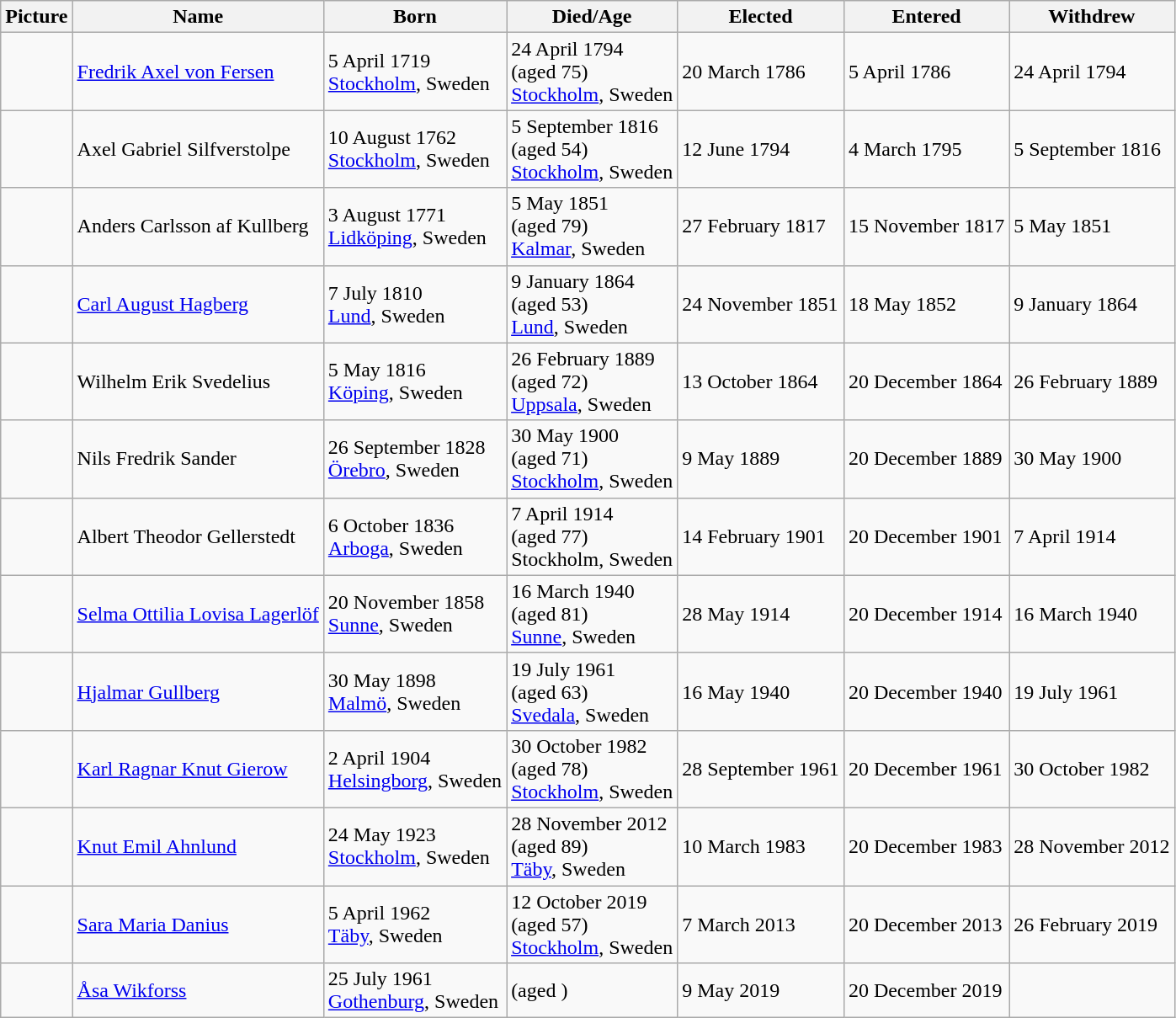<table class="wikitable sortable">
<tr>
<th>Picture</th>
<th>Name</th>
<th>Born</th>
<th>Died/Age</th>
<th>Elected</th>
<th>Entered</th>
<th>Withdrew</th>
</tr>
<tr>
<td></td>
<td><a href='#'>Fredrik Axel von Fersen</a></td>
<td>5 April 1719 <br> <a href='#'>Stockholm</a>, Sweden</td>
<td>24 April 1794 <br> (aged 75) <br> <a href='#'>Stockholm</a>, Sweden</td>
<td>20 March 1786</td>
<td>5 April 1786</td>
<td>24 April 1794</td>
</tr>
<tr>
<td></td>
<td>Axel Gabriel Silfverstolpe</td>
<td>10 August 1762 <br> <a href='#'>Stockholm</a>, Sweden</td>
<td>5 September 1816 <br> (aged 54) <br> <a href='#'>Stockholm</a>, Sweden</td>
<td>12 June 1794</td>
<td>4 March 1795</td>
<td>5 September 1816</td>
</tr>
<tr>
<td></td>
<td>Anders Carlsson af Kullberg</td>
<td>3 August 1771 <br> <a href='#'>Lidköping</a>, Sweden</td>
<td>5 May 1851 <br> (aged 79) <br> <a href='#'>Kalmar</a>, Sweden</td>
<td>27 February 1817</td>
<td>15 November 1817</td>
<td>5 May 1851</td>
</tr>
<tr>
<td></td>
<td><a href='#'>Carl August Hagberg</a></td>
<td>7 July 1810 <br> <a href='#'>Lund</a>, Sweden</td>
<td>9 January 1864 <br> (aged 53) <br> <a href='#'>Lund</a>, Sweden</td>
<td>24 November 1851</td>
<td>18 May 1852</td>
<td>9 January 1864</td>
</tr>
<tr>
<td></td>
<td>Wilhelm Erik Svedelius</td>
<td>5 May 1816 <br> <a href='#'>Köping</a>, Sweden</td>
<td>26 February 1889 <br> (aged 72) <br> <a href='#'>Uppsala</a>, Sweden</td>
<td>13 October 1864</td>
<td>20 December 1864</td>
<td>26 February 1889</td>
</tr>
<tr>
<td></td>
<td>Nils Fredrik Sander</td>
<td>26 September 1828 <br> <a href='#'>Örebro</a>, Sweden</td>
<td>30 May 1900 <br> (aged 71) <br> <a href='#'>Stockholm</a>, Sweden</td>
<td>9 May 1889</td>
<td>20 December 1889</td>
<td>30 May 1900</td>
</tr>
<tr>
<td></td>
<td>Albert Theodor Gellerstedt</td>
<td>6 October 1836 <br> <a href='#'>Arboga</a>, Sweden</td>
<td>7 April 1914 <br> (aged 77) <br> Stockholm, Sweden</td>
<td>14 February 1901</td>
<td>20 December 1901</td>
<td>7 April 1914</td>
</tr>
<tr>
<td></td>
<td><a href='#'>Selma Ottilia Lovisa Lagerlöf</a></td>
<td>20 November 1858 <br> <a href='#'>Sunne</a>, Sweden</td>
<td>16 March 1940 <br> (aged 81) <br> <a href='#'>Sunne</a>, Sweden</td>
<td>28 May 1914</td>
<td>20 December 1914</td>
<td>16 March 1940</td>
</tr>
<tr>
<td></td>
<td><a href='#'>Hjalmar Gullberg</a></td>
<td>30 May 1898 <br> <a href='#'>Malmö</a>, Sweden</td>
<td>19 July 1961 <br> (aged 63) <br> <a href='#'>Svedala</a>, Sweden</td>
<td>16 May 1940</td>
<td>20 December 1940</td>
<td>19 July 1961</td>
</tr>
<tr>
<td></td>
<td><a href='#'>Karl Ragnar Knut Gierow</a></td>
<td>2 April 1904 <br> <a href='#'>Helsingborg</a>, Sweden</td>
<td>30 October 1982 <br> (aged 78) <br> <a href='#'>Stockholm</a>, Sweden</td>
<td>28 September 1961</td>
<td>20 December 1961</td>
<td>30 October 1982</td>
</tr>
<tr>
<td></td>
<td><a href='#'>Knut Emil Ahnlund</a></td>
<td>24 May 1923 <br> <a href='#'>Stockholm</a>, Sweden</td>
<td>28 November 2012 <br> (aged 89) <br> <a href='#'>Täby</a>, Sweden</td>
<td>10 March 1983</td>
<td>20 December 1983</td>
<td>28 November 2012</td>
</tr>
<tr>
<td></td>
<td><a href='#'>Sara Maria Danius</a></td>
<td>5 April 1962 <br> <a href='#'>Täby</a>, Sweden</td>
<td>12 October 2019 <br> (aged 57) <br> <a href='#'>Stockholm</a>, Sweden</td>
<td>7 March 2013</td>
<td>20 December 2013</td>
<td>26 February 2019</td>
</tr>
<tr>
<td></td>
<td><a href='#'>Åsa Wikforss</a></td>
<td>25 July 1961 <br> <a href='#'>Gothenburg</a>, Sweden</td>
<td>(aged )</td>
<td>9 May 2019</td>
<td>20 December 2019</td>
<td></td>
</tr>
</table>
